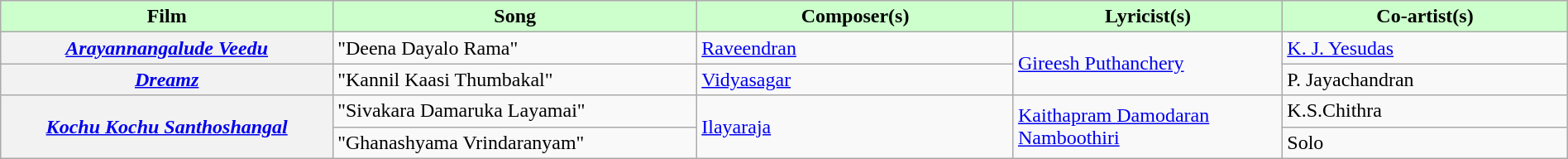<table class="wikitable plainrowheaders" width="100%" textcolor:#000;">
<tr style="background:#cfc; text-align:center;">
<td scope="col" width=21%><strong>Film</strong></td>
<td scope="col" width=23%><strong>Song</strong></td>
<td scope="col" width=20%><strong>Composer(s)</strong></td>
<td scope="col" width=17%><strong>Lyricist(s)</strong></td>
<td scope="col" width=18%><strong>Co-artist(s)</strong></td>
</tr>
<tr>
<th scope="row"><em><a href='#'>Arayannangalude Veedu</a></em></th>
<td>"Deena Dayalo Rama"</td>
<td><a href='#'>Raveendran</a></td>
<td rowspan="2"><a href='#'>Gireesh Puthanchery</a></td>
<td><a href='#'>K. J. Yesudas</a></td>
</tr>
<tr>
<th scope="row"><em><a href='#'>Dreamz</a></em></th>
<td>"Kannil Kaasi Thumbakal"</td>
<td><a href='#'>Vidyasagar</a></td>
<td>P. Jayachandran</td>
</tr>
<tr>
<th scope="row" rowspan="2"><em><a href='#'>Kochu Kochu Santhoshangal</a></em></th>
<td>"Sivakara Damaruka Layamai"</td>
<td rowspan="2"><a href='#'>Ilayaraja</a></td>
<td rowspan="2"><a href='#'>Kaithapram Damodaran Namboothiri</a></td>
<td>K.S.Chithra</td>
</tr>
<tr>
<td>"Ghanashyama Vrindaranyam"</td>
<td>Solo</td>
</tr>
</table>
